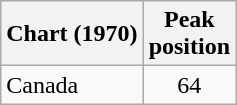<table class="wikitable">
<tr>
<th>Chart (1970)</th>
<th>Peak<br> position</th>
</tr>
<tr>
<td>Canada</td>
<td align="center">64</td>
</tr>
</table>
